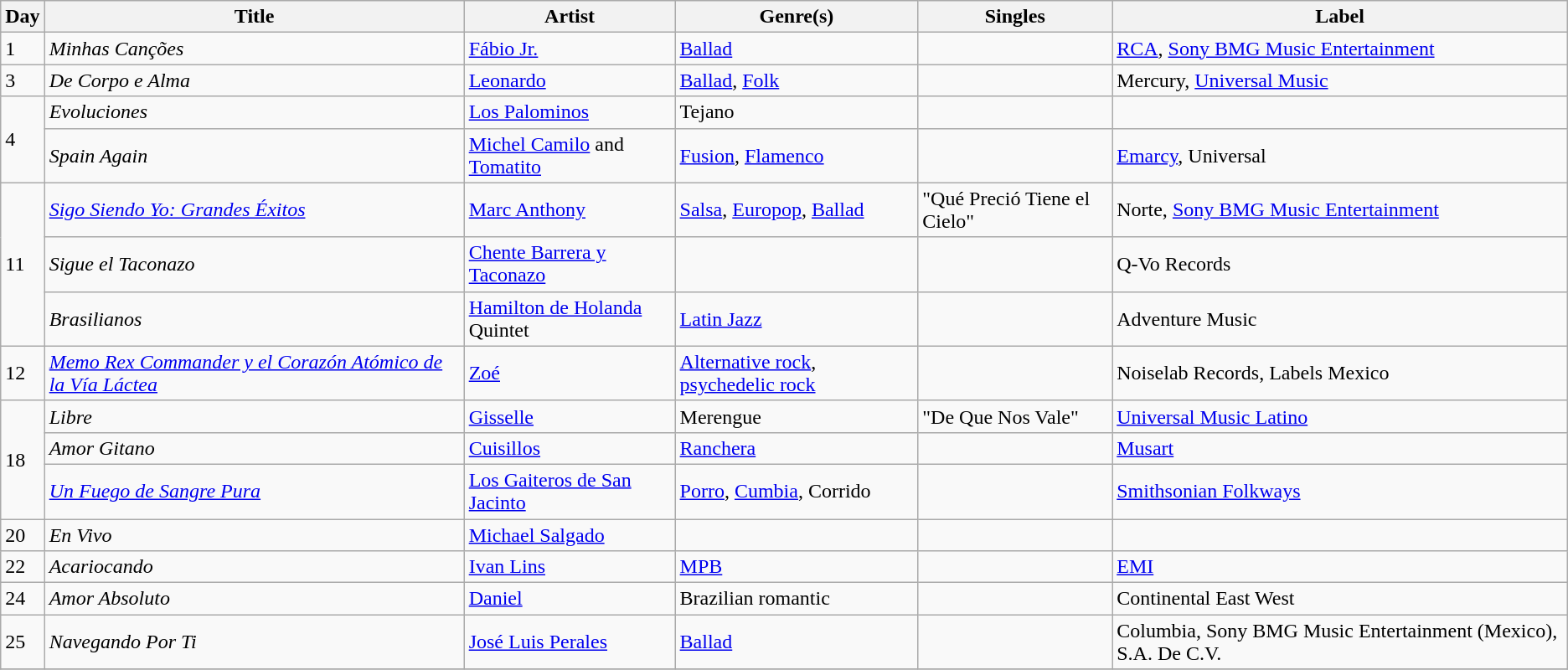<table class="wikitable sortable" style="text-align: left;">
<tr>
<th>Day</th>
<th>Title</th>
<th>Artist</th>
<th>Genre(s)</th>
<th>Singles</th>
<th>Label</th>
</tr>
<tr>
<td>1</td>
<td><em>Minhas Canções</em></td>
<td><a href='#'>Fábio Jr.</a></td>
<td><a href='#'>Ballad</a></td>
<td></td>
<td><a href='#'>RCA</a>, <a href='#'>Sony BMG Music Entertainment</a></td>
</tr>
<tr>
<td>3</td>
<td><em>De Corpo e Alma</em></td>
<td><a href='#'>Leonardo</a></td>
<td><a href='#'>Ballad</a>, <a href='#'>Folk</a></td>
<td></td>
<td>Mercury, <a href='#'>Universal Music</a></td>
</tr>
<tr>
<td rowspan="2">4</td>
<td><em>Evoluciones</em></td>
<td><a href='#'>Los Palominos</a></td>
<td>Tejano</td>
<td></td>
<td></td>
</tr>
<tr>
<td><em>Spain Again</em></td>
<td><a href='#'>Michel Camilo</a> and <a href='#'>Tomatito</a></td>
<td><a href='#'>Fusion</a>, <a href='#'>Flamenco</a></td>
<td></td>
<td><a href='#'>Emarcy</a>, Universal</td>
</tr>
<tr>
<td rowspan="3">11</td>
<td><em><a href='#'>Sigo Siendo Yo: Grandes Éxitos</a></em></td>
<td><a href='#'>Marc Anthony</a></td>
<td><a href='#'>Salsa</a>, <a href='#'>Europop</a>, <a href='#'>Ballad</a></td>
<td>"Qué Preció Tiene el Cielo"</td>
<td>Norte, <a href='#'>Sony BMG Music Entertainment</a></td>
</tr>
<tr>
<td><em>Sigue el Taconazo</em></td>
<td><a href='#'>Chente Barrera y Taconazo</a></td>
<td></td>
<td></td>
<td>Q-Vo Records</td>
</tr>
<tr>
<td><em>Brasilianos</em></td>
<td><a href='#'>Hamilton de Holanda</a> Quintet</td>
<td><a href='#'>Latin Jazz</a></td>
<td></td>
<td>Adventure Music</td>
</tr>
<tr>
<td>12</td>
<td><em><a href='#'>Memo Rex Commander y el Corazón Atómico de la Vía Láctea</a></em></td>
<td><a href='#'>Zoé</a></td>
<td><a href='#'>Alternative rock</a>, <a href='#'>psychedelic rock</a></td>
<td></td>
<td>Noiselab Records, Labels Mexico</td>
</tr>
<tr>
<td rowspan="3">18</td>
<td><em>Libre</em></td>
<td><a href='#'>Gisselle</a></td>
<td>Merengue</td>
<td>"De Que Nos Vale"</td>
<td><a href='#'>Universal Music Latino</a></td>
</tr>
<tr>
<td><em>Amor Gitano</em></td>
<td><a href='#'>Cuisillos</a></td>
<td><a href='#'>Ranchera</a></td>
<td></td>
<td><a href='#'>Musart</a></td>
</tr>
<tr>
<td><em><a href='#'>Un Fuego de Sangre Pura</a></em></td>
<td><a href='#'>Los Gaiteros de San Jacinto</a></td>
<td><a href='#'>Porro</a>, <a href='#'>Cumbia</a>, Corrido</td>
<td></td>
<td><a href='#'>Smithsonian Folkways</a></td>
</tr>
<tr>
<td>20</td>
<td><em>En Vivo</em></td>
<td><a href='#'>Michael Salgado</a></td>
<td></td>
<td></td>
<td></td>
</tr>
<tr>
<td>22</td>
<td><em>Acariocando</em></td>
<td><a href='#'>Ivan Lins</a></td>
<td><a href='#'>MPB</a></td>
<td></td>
<td><a href='#'>EMI</a></td>
</tr>
<tr>
<td>24</td>
<td><em>Amor Absoluto</em></td>
<td><a href='#'>Daniel</a></td>
<td>Brazilian romantic</td>
<td></td>
<td>Continental East West</td>
</tr>
<tr>
<td>25</td>
<td><em>Navegando Por Ti</em></td>
<td><a href='#'>José Luis Perales</a></td>
<td><a href='#'>Ballad</a></td>
<td></td>
<td>Columbia, Sony BMG Music Entertainment (Mexico), S.A. De C.V.</td>
</tr>
<tr>
</tr>
</table>
